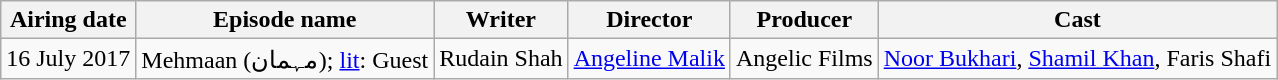<table class="wikitable plainrowheaders">
<tr>
<th>Airing date</th>
<th>Episode name</th>
<th>Writer</th>
<th>Director</th>
<th>Producer</th>
<th>Cast</th>
</tr>
<tr>
<td>16 July 2017</td>
<td>Mehmaan (مہمان); <a href='#'>lit</a>: Guest</td>
<td>Rudain Shah</td>
<td><a href='#'>Angeline Malik</a></td>
<td>Angelic Films</td>
<td><a href='#'>Noor Bukhari</a>, <a href='#'>Shamil Khan</a>, Faris Shafi</td>
</tr>
</table>
